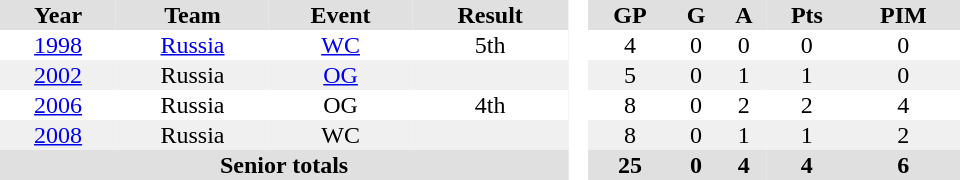<table border="0" cellpadding="1" cellspacing="0" style="text-align:center; width:40em">
<tr ALIGN="center" bgcolor="#e0e0e0">
<th>Year</th>
<th>Team</th>
<th>Event</th>
<th>Result</th>
<th rowspan="99" bgcolor="#ffffff"> </th>
<th>GP</th>
<th>G</th>
<th>A</th>
<th>Pts</th>
<th>PIM</th>
</tr>
<tr>
<td><a href='#'>1998</a></td>
<td><a href='#'>Russia</a></td>
<td><a href='#'>WC</a></td>
<td>5th</td>
<td>4</td>
<td>0</td>
<td>0</td>
<td>0</td>
<td>0</td>
</tr>
<tr bgcolor="#f0f0f0">
<td><a href='#'>2002</a></td>
<td>Russia</td>
<td><a href='#'>OG</a></td>
<td></td>
<td>5</td>
<td>0</td>
<td>1</td>
<td>1</td>
<td>0</td>
</tr>
<tr>
<td><a href='#'>2006</a></td>
<td>Russia</td>
<td>OG</td>
<td>4th</td>
<td>8</td>
<td>0</td>
<td>2</td>
<td>2</td>
<td>4</td>
</tr>
<tr bgcolor="#f0f0f0">
<td><a href='#'>2008</a></td>
<td>Russia</td>
<td>WC</td>
<td></td>
<td>8</td>
<td>0</td>
<td>1</td>
<td>1</td>
<td>2</td>
</tr>
<tr bgcolor="#e0e0e0">
<th colspan="4">Senior totals</th>
<th>25</th>
<th>0</th>
<th>4</th>
<th>4</th>
<th>6</th>
</tr>
</table>
